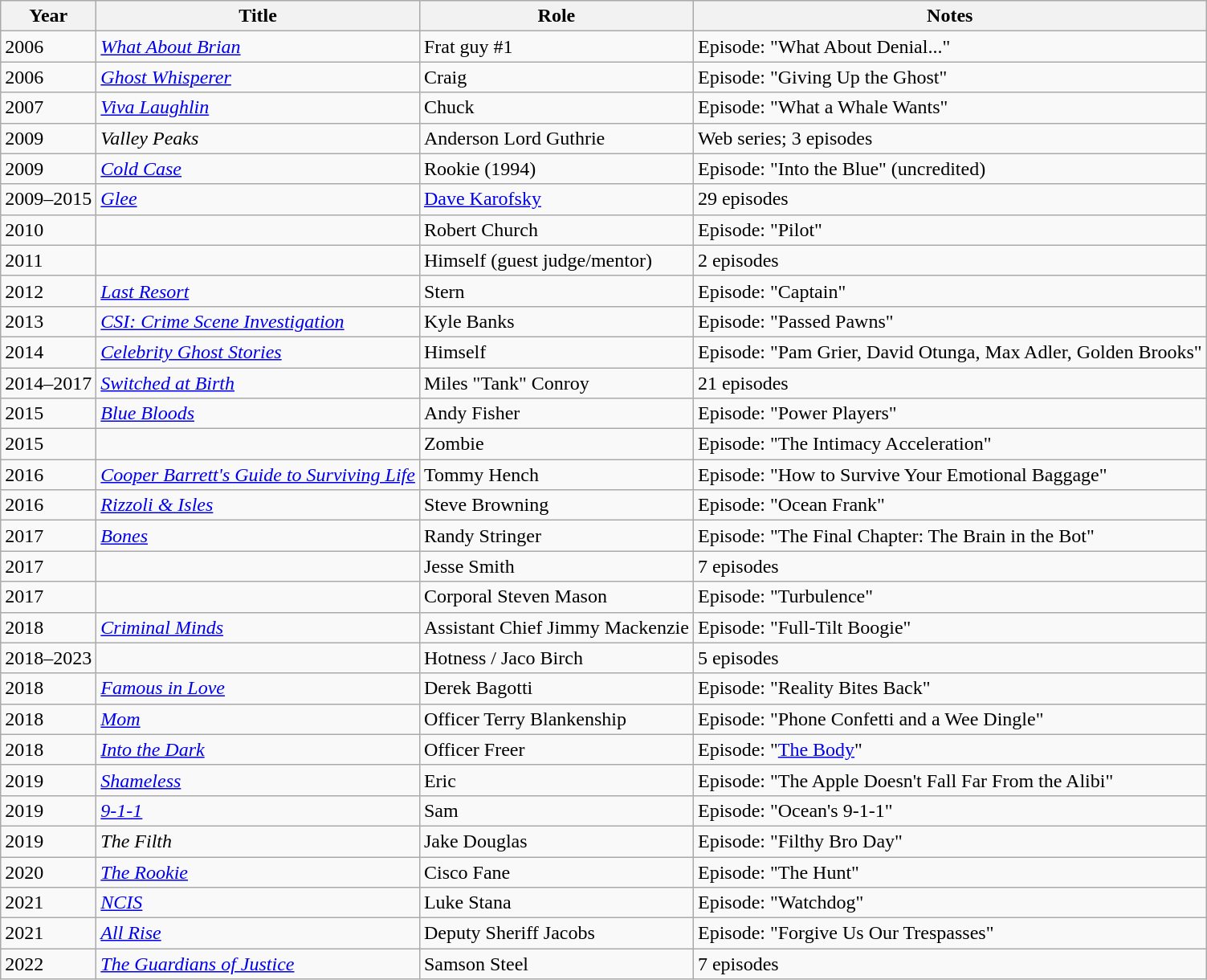<table class="wikitable sortable">
<tr>
<th>Year</th>
<th>Title</th>
<th>Role</th>
<th class="unsortable">Notes</th>
</tr>
<tr>
<td>2006</td>
<td><em><a href='#'>What About Brian</a></em></td>
<td>Frat guy #1</td>
<td>Episode: "What About Denial..."</td>
</tr>
<tr>
<td>2006</td>
<td><em><a href='#'>Ghost Whisperer</a></em></td>
<td>Craig</td>
<td>Episode: "Giving Up the Ghost"</td>
</tr>
<tr>
<td>2007</td>
<td><em><a href='#'>Viva Laughlin</a></em></td>
<td>Chuck</td>
<td>Episode: "What a Whale Wants"</td>
</tr>
<tr>
<td>2009</td>
<td><em>Valley Peaks</em></td>
<td>Anderson Lord Guthrie</td>
<td>Web series; 3 episodes</td>
</tr>
<tr>
<td>2009</td>
<td><em><a href='#'>Cold Case</a></em></td>
<td>Rookie (1994)</td>
<td>Episode: "Into the Blue" (uncredited)</td>
</tr>
<tr>
<td>2009–2015</td>
<td><em><a href='#'>Glee</a></em></td>
<td><a href='#'>Dave Karofsky</a></td>
<td>29 episodes</td>
</tr>
<tr>
<td>2010</td>
<td><em></em></td>
<td>Robert Church</td>
<td>Episode: "Pilot"</td>
</tr>
<tr>
<td>2011</td>
<td><em></em></td>
<td>Himself (guest judge/mentor)</td>
<td>2 episodes</td>
</tr>
<tr>
<td>2012</td>
<td><em><a href='#'>Last Resort</a></em></td>
<td>Stern</td>
<td>Episode: "Captain"</td>
</tr>
<tr>
<td>2013</td>
<td><em><a href='#'>CSI: Crime Scene Investigation</a></em></td>
<td>Kyle Banks</td>
<td>Episode: "Passed Pawns"</td>
</tr>
<tr>
<td>2014</td>
<td><em><a href='#'>Celebrity Ghost Stories</a></em></td>
<td>Himself</td>
<td>Episode: "Pam Grier, David Otunga, Max Adler, Golden Brooks"</td>
</tr>
<tr>
<td>2014–2017</td>
<td><em><a href='#'>Switched at Birth</a></em></td>
<td>Miles "Tank" Conroy</td>
<td>21 episodes</td>
</tr>
<tr>
<td>2015</td>
<td><em><a href='#'>Blue Bloods</a></em></td>
<td>Andy Fisher</td>
<td>Episode: "Power Players"</td>
</tr>
<tr>
<td>2015</td>
<td><em></em></td>
<td>Zombie</td>
<td>Episode: "The Intimacy Acceleration"</td>
</tr>
<tr>
<td>2016</td>
<td><em><a href='#'>Cooper Barrett's Guide to Surviving Life</a></em></td>
<td>Tommy Hench</td>
<td>Episode: "How to Survive Your Emotional Baggage"</td>
</tr>
<tr>
<td>2016</td>
<td><em><a href='#'>Rizzoli & Isles</a></em></td>
<td>Steve Browning</td>
<td>Episode: "Ocean Frank"</td>
</tr>
<tr>
<td>2017</td>
<td><em><a href='#'>Bones</a></em></td>
<td>Randy Stringer</td>
<td>Episode: "The Final Chapter: The Brain in the Bot"</td>
</tr>
<tr>
<td>2017</td>
<td><em></em></td>
<td>Jesse Smith</td>
<td>7 episodes</td>
</tr>
<tr>
<td>2017</td>
<td><em></em></td>
<td>Corporal Steven Mason</td>
<td>Episode: "Turbulence"</td>
</tr>
<tr>
<td>2018</td>
<td><em><a href='#'>Criminal Minds</a></em></td>
<td>Assistant Chief Jimmy Mackenzie</td>
<td>Episode: "Full-Tilt Boogie"</td>
</tr>
<tr>
<td>2018–2023</td>
<td><em></em></td>
<td>Hotness / Jaco Birch</td>
<td>5 episodes</td>
</tr>
<tr>
<td>2018</td>
<td><em><a href='#'>Famous in Love</a></em></td>
<td>Derek Bagotti</td>
<td>Episode: "Reality Bites Back"</td>
</tr>
<tr>
<td>2018</td>
<td><em><a href='#'>Mom</a></em></td>
<td>Officer Terry Blankenship</td>
<td>Episode: "Phone Confetti and a Wee Dingle"</td>
</tr>
<tr>
<td>2018</td>
<td><em><a href='#'>Into the Dark</a></em></td>
<td>Officer Freer</td>
<td>Episode: "<a href='#'>The Body</a>"</td>
</tr>
<tr>
<td>2019</td>
<td><em><a href='#'>Shameless</a></em></td>
<td>Eric</td>
<td>Episode: "The Apple Doesn't Fall Far From the Alibi"</td>
</tr>
<tr>
<td>2019</td>
<td><em><a href='#'>9-1-1</a></em></td>
<td>Sam</td>
<td>Episode: "Ocean's 9-1-1"</td>
</tr>
<tr>
<td>2019</td>
<td><em>The Filth</em></td>
<td>Jake Douglas</td>
<td>Episode: "Filthy Bro Day"</td>
</tr>
<tr>
<td>2020</td>
<td><em><a href='#'>The Rookie</a></em></td>
<td>Cisco Fane</td>
<td>Episode: "The Hunt"</td>
</tr>
<tr>
<td>2021</td>
<td><em><a href='#'>NCIS</a></em></td>
<td>Luke Stana</td>
<td>Episode: "Watchdog"</td>
</tr>
<tr>
<td>2021</td>
<td><em><a href='#'>All Rise</a></em></td>
<td>Deputy Sheriff Jacobs</td>
<td>Episode: "Forgive Us Our Trespasses"</td>
</tr>
<tr>
<td>2022</td>
<td><em><a href='#'>The Guardians of Justice</a></em></td>
<td>Samson Steel</td>
<td>7 episodes</td>
</tr>
</table>
